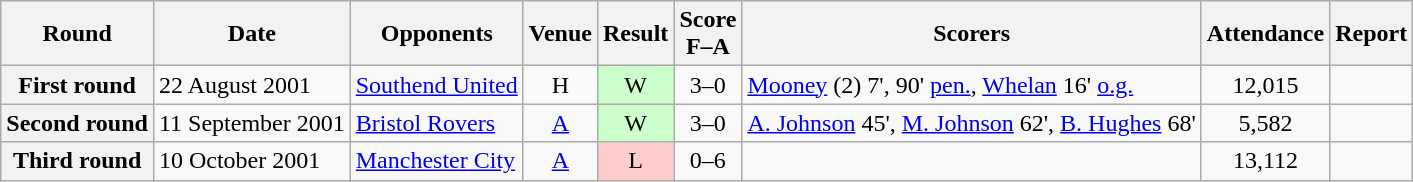<table class="wikitable plainrowheaders" style="text-align:center">
<tr>
<th scope="col">Round</th>
<th scope="col">Date</th>
<th scope="col">Opponents</th>
<th scope="col">Venue</th>
<th scope="col">Result</th>
<th scope="col">Score<br>F–A</th>
<th scope="col">Scorers</th>
<th scope="col">Attendance</th>
<th scope="col">Report</th>
</tr>
<tr>
<th scope="row">First round</th>
<td align="left">22 August 2001</td>
<td align="left"><a href='#'>Southend United</a></td>
<td>H</td>
<td style="background:#cfc">W</td>
<td>3–0</td>
<td align="left"><a href='#'>Mooney</a> (2) 7', 90' <a href='#'>pen.</a>, <a href='#'>Whelan</a> 16' <a href='#'>o.g.</a></td>
<td>12,015</td>
<td></td>
</tr>
<tr>
<th scope="row">Second round</th>
<td align="left">11 September 2001</td>
<td align="left"><a href='#'>Bristol Rovers</a></td>
<td><a href='#'>A</a></td>
<td style="background:#cfc">W</td>
<td>3–0</td>
<td align="left"><a href='#'>A. Johnson</a> 45', <a href='#'>M. Johnson</a> 62', <a href='#'>B. Hughes</a> 68'</td>
<td>5,582</td>
<td></td>
</tr>
<tr>
<th scope="row">Third round</th>
<td align="left">10 October 2001</td>
<td align="left"><a href='#'>Manchester City</a></td>
<td><a href='#'>A</a></td>
<td style="background:#fcc">L</td>
<td>0–6</td>
<td></td>
<td>13,112</td>
<td></td>
</tr>
</table>
